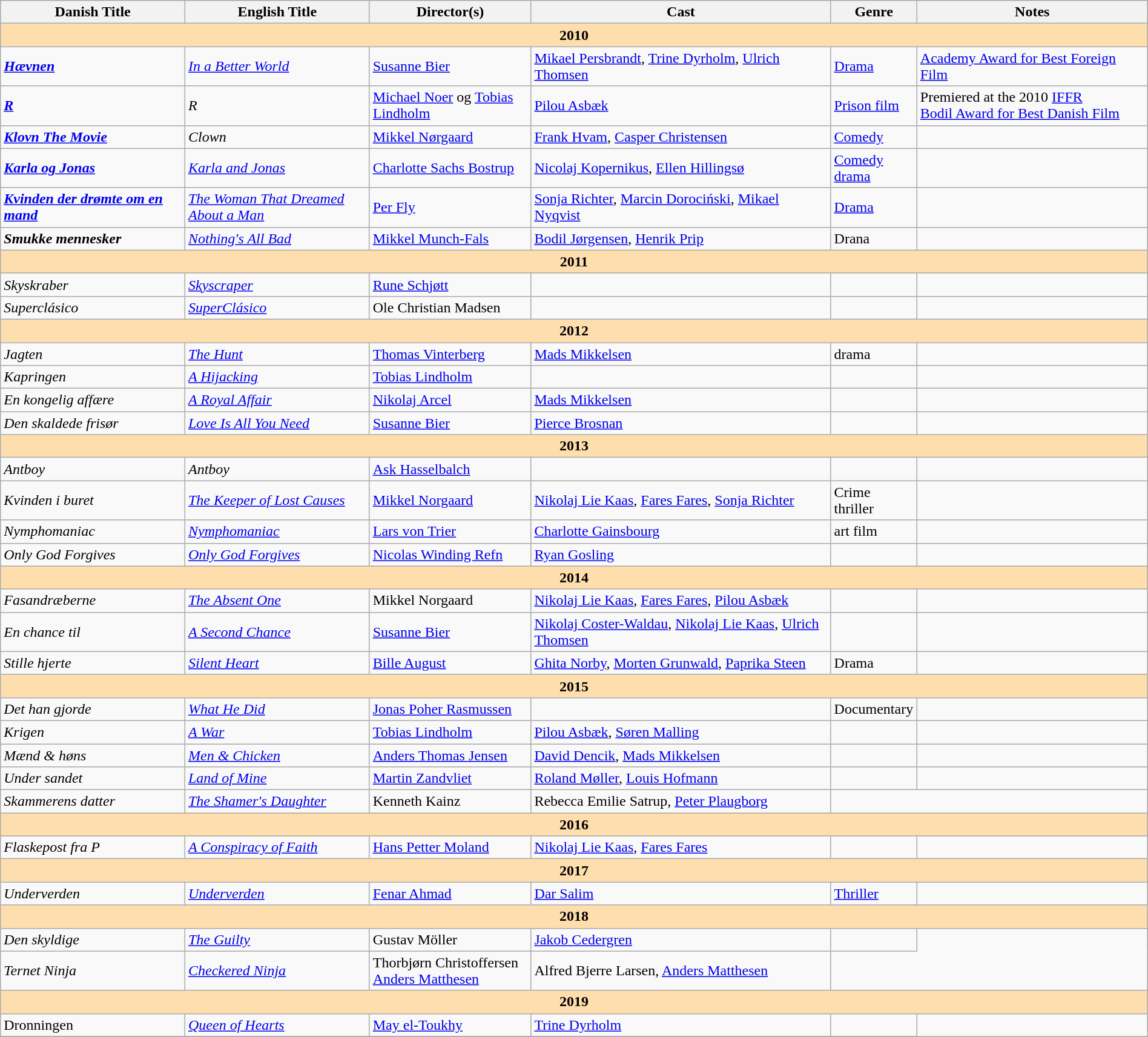<table class="wikitable" width= "100%">
<tr>
<th width=16%>Danish Title</th>
<th width=16%>English Title</th>
<th width=14%>Director(s)</th>
<th width=26%>Cast</th>
<th width=6%>Genre</th>
<th width=20%>Notes</th>
</tr>
<tr>
<td colspan="7" style="text-align:center; background:#ffdead;"><strong>2010</strong></td>
</tr>
<tr>
<td><strong><em><a href='#'>Hævnen</a></em></strong></td>
<td><em><a href='#'>In a Better World</a></em></td>
<td><a href='#'>Susanne Bier</a></td>
<td><a href='#'>Mikael Persbrandt</a>, <a href='#'>Trine Dyrholm</a>, <a href='#'>Ulrich Thomsen</a></td>
<td><a href='#'>Drama</a></td>
<td><a href='#'>Academy Award for Best Foreign Film</a></td>
</tr>
<tr>
<td><strong><em><a href='#'>R</a></em></strong></td>
<td><em>R</em></td>
<td><a href='#'>Michael Noer</a> og <a href='#'>Tobias Lindholm</a></td>
<td><a href='#'>Pilou Asbæk</a></td>
<td><a href='#'>Prison film</a></td>
<td>Premiered at the 2010 <a href='#'>IFFR</a><br><a href='#'>Bodil Award for Best Danish Film</a></td>
</tr>
<tr>
<td><strong><em><a href='#'>Klovn The Movie</a></em></strong></td>
<td><em>Clown</em></td>
<td><a href='#'>Mikkel Nørgaard</a></td>
<td><a href='#'>Frank Hvam</a>, <a href='#'>Casper Christensen</a></td>
<td><a href='#'>Comedy</a></td>
<td></td>
</tr>
<tr>
<td><strong><em><a href='#'>Karla og Jonas</a></em></strong></td>
<td><em><a href='#'>Karla and Jonas</a></em></td>
<td><a href='#'>Charlotte Sachs Bostrup</a></td>
<td><a href='#'>Nicolaj Kopernikus</a>, <a href='#'>Ellen Hillingsø</a></td>
<td><a href='#'>Comedy drama</a></td>
<td></td>
</tr>
<tr>
<td><strong><em><a href='#'>Kvinden der drømte om en mand</a></em></strong></td>
<td><em><a href='#'>The Woman That Dreamed About a Man</a></em></td>
<td><a href='#'>Per Fly</a></td>
<td><a href='#'>Sonja Richter</a>, <a href='#'>Marcin Dorociński</a>, <a href='#'>Mikael Nyqvist</a></td>
<td><a href='#'>Drama</a></td>
<td></td>
</tr>
<tr>
<td><strong><em>Smukke mennesker</em></strong></td>
<td><em><a href='#'>Nothing's All Bad</a></em></td>
<td><a href='#'>Mikkel Munch-Fals</a></td>
<td><a href='#'>Bodil Jørgensen</a>, <a href='#'>Henrik Prip</a></td>
<td>Drana</td>
<td></td>
</tr>
<tr>
<td colspan="6" style="text-align:center; background:#ffdead;"><strong>2011</strong></td>
</tr>
<tr>
<td><em>Skyskraber</em></td>
<td><em><a href='#'>Skyscraper</a></em></td>
<td><a href='#'>Rune Schjøtt</a></td>
<td></td>
<td></td>
<td></td>
</tr>
<tr>
<td><em>Superclásico</em></td>
<td><em><a href='#'>SuperClásico</a></em></td>
<td>Ole Christian Madsen</td>
<td></td>
<td></td>
<td></td>
</tr>
<tr>
<td colspan="6" style="text-align:center; background:#ffdead;"><strong>2012</strong></td>
</tr>
<tr>
<td><em>Jagten</em></td>
<td><em><a href='#'>The Hunt</a></em></td>
<td><a href='#'>Thomas Vinterberg</a></td>
<td><a href='#'>Mads Mikkelsen</a></td>
<td>drama</td>
<td></td>
</tr>
<tr>
<td><em>Kapringen</em></td>
<td><em><a href='#'>A Hijacking</a></em></td>
<td><a href='#'>Tobias Lindholm</a></td>
<td></td>
<td></td>
<td></td>
</tr>
<tr>
<td><em>En kongelig affære </em></td>
<td><em><a href='#'>A Royal Affair</a></em></td>
<td><a href='#'>Nikolaj Arcel</a></td>
<td><a href='#'>Mads Mikkelsen</a></td>
<td></td>
<td></td>
</tr>
<tr>
<td><em>Den skaldede frisør</em></td>
<td><em><a href='#'>Love Is All You Need</a></em></td>
<td><a href='#'>Susanne Bier</a></td>
<td><a href='#'>Pierce Brosnan</a></td>
<td></td>
<td></td>
</tr>
<tr>
<td colspan="6" style="text-align:center; background:#ffdead;"><strong>2013</strong></td>
</tr>
<tr>
<td><em>Antboy</em></td>
<td><em>Antboy</em></td>
<td><a href='#'>Ask Hasselbalch</a></td>
<td></td>
<td></td>
<td></td>
</tr>
<tr>
<td><em>Kvinden i buret</em></td>
<td><em><a href='#'>The Keeper of Lost Causes</a></em></td>
<td><a href='#'>Mikkel Norgaard</a></td>
<td><a href='#'>Nikolaj Lie Kaas</a>, <a href='#'>Fares Fares</a>, <a href='#'>Sonja Richter</a></td>
<td>Crime thriller</td>
<td></td>
</tr>
<tr>
<td><em>Nymphomaniac</em></td>
<td><em><a href='#'>Nymphomaniac</a></em></td>
<td><a href='#'>Lars von Trier</a></td>
<td><a href='#'>Charlotte Gainsbourg</a></td>
<td>art film</td>
<td></td>
</tr>
<tr>
<td><em>Only God Forgives</em></td>
<td><em><a href='#'>Only God Forgives</a></em></td>
<td><a href='#'>Nicolas Winding Refn</a></td>
<td><a href='#'>Ryan Gosling</a></td>
<td></td>
<td></td>
</tr>
<tr>
<td colspan="6" style="text-align:center; background:#ffdead;"><strong>2014</strong></td>
</tr>
<tr>
<td><em>Fasandræberne</em></td>
<td><em><a href='#'>The Absent One</a></em></td>
<td>Mikkel Norgaard</td>
<td><a href='#'>Nikolaj Lie Kaas</a>, <a href='#'>Fares Fares</a>, <a href='#'>Pilou Asbæk</a></td>
<td></td>
<td></td>
</tr>
<tr>
<td><em>En chance til</em></td>
<td><em><a href='#'>A Second Chance</a></em></td>
<td><a href='#'>Susanne Bier</a></td>
<td><a href='#'>Nikolaj Coster-Waldau</a>, <a href='#'>Nikolaj Lie Kaas</a>,  <a href='#'>Ulrich Thomsen</a></td>
<td></td>
</tr>
<tr>
<td><em>Stille hjerte</em></td>
<td><em><a href='#'>Silent Heart</a></em></td>
<td><a href='#'>Bille August</a></td>
<td><a href='#'>Ghita Norby</a>, <a href='#'>Morten Grunwald</a>, <a href='#'>Paprika Steen</a></td>
<td>Drama</td>
<td></td>
</tr>
<tr>
<td colspan="6" style="text-align:center; background:#ffdead;"><strong>2015</strong></td>
</tr>
<tr>
<td><em>Det han gjorde</em></td>
<td><em><a href='#'>What He Did</a></em></td>
<td><a href='#'>Jonas Poher Rasmussen</a></td>
<td></td>
<td>Documentary</td>
<td></td>
</tr>
<tr>
<td><em>Krigen</em></td>
<td><em><a href='#'>A War</a></em></td>
<td><a href='#'>Tobias Lindholm</a></td>
<td><a href='#'>Pilou Asbæk</a>, <a href='#'>Søren Malling</a></td>
<td></td>
</tr>
<tr>
<td><em>Mænd & høns</em></td>
<td><em><a href='#'>Men & Chicken</a></em></td>
<td><a href='#'>Anders Thomas Jensen</a></td>
<td><a href='#'>David Dencik</a>, <a href='#'>Mads Mikkelsen</a></td>
<td></td>
<td></td>
</tr>
<tr>
<td><em>Under sandet</em></td>
<td><em><a href='#'>Land of Mine</a></em></td>
<td><a href='#'>Martin Zandvliet</a></td>
<td><a href='#'>Roland Møller</a>, <a href='#'>Louis Hofmann</a></td>
<td></td>
<td></td>
</tr>
<tr>
<td><em>Skammerens datter</em></td>
<td><em><a href='#'>The Shamer's Daughter</a></em></td>
<td>Kenneth Kainz</td>
<td>Rebecca Emilie Satrup, <a href='#'>Peter Plaugborg</a></td>
</tr>
<tr>
<td colspan="6" style="text-align:center; background:#ffdead;"><strong>2016</strong></td>
</tr>
<tr>
<td><em>Flaskepost fra P</em></td>
<td><em><a href='#'>A Conspiracy of Faith</a></em></td>
<td><a href='#'>Hans Petter Moland</a></td>
<td><a href='#'>Nikolaj Lie Kaas</a>, <a href='#'>Fares Fares</a></td>
<td></td>
</tr>
<tr>
<td colspan="6" style="text-align:center; background:#ffdead;"><strong>2017</strong></td>
</tr>
<tr>
<td><em>Underverden</em></td>
<td><em><a href='#'>Underverden</a></em></td>
<td><a href='#'>Fenar Ahmad</a></td>
<td><a href='#'>Dar Salim</a></td>
<td><a href='#'>Thriller</a></td>
<td></td>
</tr>
<tr>
<td colspan="6" style="text-align:center; background:#ffdead;"><strong>2018</strong></td>
</tr>
<tr>
<td><em>Den skyldige</em></td>
<td><em><a href='#'>The Guilty</a></em></td>
<td>Gustav Möller</td>
<td><a href='#'>Jakob Cedergren</a></td>
<td></td>
</tr>
<tr>
<td><em>Ternet Ninja</em></td>
<td><em><a href='#'>Checkered Ninja</a></em></td>
<td>Thorbjørn Christoffersen <a href='#'>Anders Matthesen</a></td>
<td>Alfred Bjerre Larsen, <a href='#'>Anders Matthesen</a></td>
</tr>
<tr>
<td colspan="6" style="text-align:center; background:#ffdead;"><strong>2019</strong></td>
</tr>
<tr>
<td>Dronningen</td>
<td><em><a href='#'>Queen of Hearts</a></em></td>
<td><a href='#'>May el-Toukhy</a></td>
<td><a href='#'>Trine Dyrholm</a></td>
<td></td>
</tr>
<tr>
</tr>
</table>
